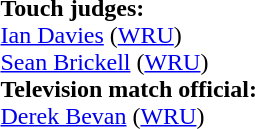<table style="width:100%">
<tr>
<td><br><strong>Touch judges:</strong>
<br><a href='#'>Ian Davies</a> (<a href='#'>WRU</a>)
<br><a href='#'>Sean Brickell</a> (<a href='#'>WRU</a>)
<br><strong>Television match official:</strong>
<br><a href='#'>Derek Bevan</a> (<a href='#'>WRU</a>)</td>
</tr>
</table>
